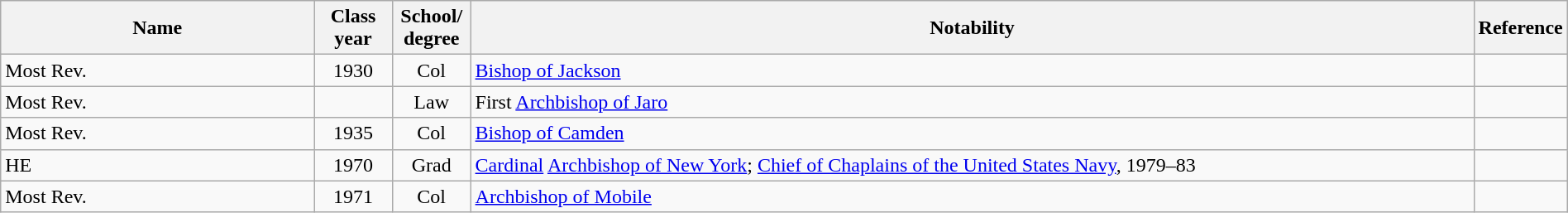<table class="wikitable sortable" style="width:100%">
<tr>
<th style="width:20%;">Name</th>
<th style="width:5%;">Class year</th>
<th style="width:5%;">School/<br>degree</th>
<th style="width:*;" class="unsortable">Notability</th>
<th style="width:5%;" class="unsortable">Reference</th>
</tr>
<tr>
<td>Most Rev. </td>
<td style="text-align:center;">1930</td>
<td style="text-align:center;">Col</td>
<td><a href='#'>Bishop of Jackson</a></td>
<td style="text-align:center;"></td>
</tr>
<tr>
<td>Most Rev. </td>
<td style="text-align:center;"></td>
<td style="text-align:center;">Law</td>
<td>First <a href='#'>Archbishop of Jaro</a></td>
<td style="text-align:center;"></td>
</tr>
<tr>
<td>Most Rev. </td>
<td style="text-align:center;">1935</td>
<td style="text-align:center;">Col</td>
<td><a href='#'>Bishop of Camden</a></td>
<td style="text-align:center;"></td>
</tr>
<tr>
<td>HE </td>
<td style="text-align:center;">1970</td>
<td style="text-align:center;">Grad</td>
<td><a href='#'>Cardinal</a> <a href='#'>Archbishop of New York</a>; <a href='#'>Chief of Chaplains of the United States Navy</a>, 1979–83</td>
<td style="text-align:center;"></td>
</tr>
<tr>
<td>Most Rev. </td>
<td style="text-align:center;">1971</td>
<td style="text-align:center;">Col</td>
<td><a href='#'>Archbishop of Mobile</a></td>
<td style="text-align:center;"></td>
</tr>
</table>
